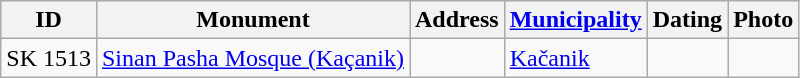<table class="wikitable sortable">
<tr>
<th>ID</th>
<th>Monument</th>
<th>Address</th>
<th><a href='#'>Municipality</a></th>
<th>Dating</th>
<th>Photo</th>
</tr>
<tr>
<td>SK 1513</td>
<td><a href='#'>Sinan Pasha Mosque (Kaçanik)</a></td>
<td></td>
<td><a href='#'>Kačanik</a></td>
<td align="left"></td>
<td></td>
</tr>
</table>
